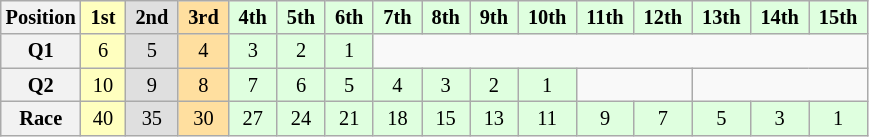<table class="wikitable" style="font-size:85%; text-align:center">
<tr>
<th>Position</th>
<td style="background:#ffffbf;"> <strong>1st</strong> </td>
<td style="background:#dfdfdf;"> <strong>2nd</strong> </td>
<td style="background:#ffdf9f;"> <strong>3rd</strong> </td>
<td style="background:#dfffdf;"> <strong>4th</strong> </td>
<td style="background:#dfffdf;"> <strong>5th</strong> </td>
<td style="background:#dfffdf;"> <strong>6th</strong> </td>
<td style="background:#dfffdf;"> <strong>7th</strong> </td>
<td style="background:#dfffdf;"> <strong>8th</strong> </td>
<td style="background:#dfffdf;"> <strong>9th</strong> </td>
<td style="background:#dfffdf;"> <strong>10th</strong> </td>
<td style="background:#dfffdf;"> <strong>11th</strong> </td>
<td style="background:#dfffdf;"> <strong>12th</strong> </td>
<td style="background:#dfffdf;"> <strong>13th</strong> </td>
<td style="background:#dfffdf;"> <strong>14th</strong> </td>
<td style="background:#dfffdf;"> <strong>15th</strong> </td>
</tr>
<tr>
<th>Q1</th>
<td style="background:#ffffbf;">6</td>
<td style="background:#dfdfdf;">5</td>
<td style="background:#ffdf9f;">4</td>
<td style="background:#dfffdf;">3</td>
<td style="background:#dfffdf;">2</td>
<td style="background:#dfffdf;">1</td>
<td colspan="9"></td>
</tr>
<tr>
<th>Q2</th>
<td style="background:#ffffbf;">10</td>
<td style="background:#dfdfdf;">9</td>
<td style="background:#ffdf9f;">8</td>
<td style="background:#dfffdf;">7</td>
<td style="background:#dfffdf;">6</td>
<td style="background:#dfffdf;">5</td>
<td style="background:#dfffdf;">4</td>
<td style="background:#dfffdf;">3</td>
<td style="background:#dfffdf;">2</td>
<td style="background:#dfffdf;">1</td>
<td colspan="2"></td>
</tr>
<tr>
<th>Race</th>
<td style="background:#FFFFBF;">40</td>
<td style="background:#DFDFDF;">35</td>
<td style="background:#FFDF9F;">30</td>
<td style="background:#DFFFDF;">27</td>
<td style="background:#DFFFDF;">24</td>
<td style="background:#DFFFDF;">21</td>
<td style="background:#DFFFDF;">18</td>
<td style="background:#DFFFDF;">15</td>
<td style="background:#DFFFDF;">13</td>
<td style="background:#DFFFDF;">11</td>
<td style="background:#DFFFDF;">9</td>
<td style="background:#DFFFDF;">7</td>
<td style="background:#DFFFDF;">5</td>
<td style="background:#DFFFDF;">3</td>
<td style="background:#DFFFDF;">1</td>
</tr>
</table>
